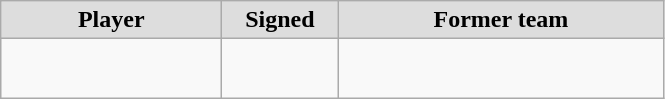<table class="wikitable" style="text-align: center">
<tr style="text-align:center; background:#ddd;">
<td style="width:140px"><strong>Player</strong></td>
<td style="width:70px"><strong>Signed</strong></td>
<td style="width:210px"><strong>Former team</strong></td>
</tr>
<tr style="height:40px">
<td></td>
<td style="font-size: 80%"></td>
<td></td>
</tr>
</table>
